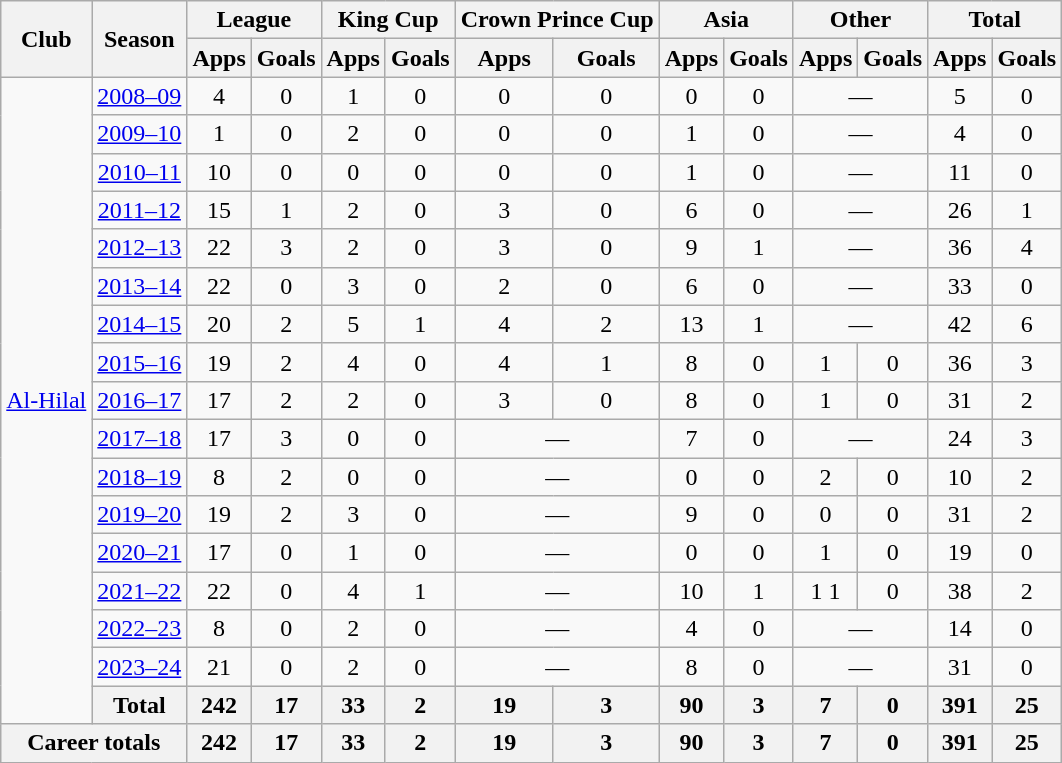<table class="wikitable" style="text-align: center">
<tr>
<th rowspan=2>Club</th>
<th rowspan=2>Season</th>
<th colspan=2>League</th>
<th colspan=2>King Cup</th>
<th colspan=2>Crown Prince Cup</th>
<th colspan=2>Asia</th>
<th colspan=2>Other</th>
<th colspan=2>Total</th>
</tr>
<tr>
<th>Apps</th>
<th>Goals</th>
<th>Apps</th>
<th>Goals</th>
<th>Apps</th>
<th>Goals</th>
<th>Apps</th>
<th>Goals</th>
<th>Apps</th>
<th>Goals</th>
<th>Apps</th>
<th>Goals</th>
</tr>
<tr>
<td rowspan=17><a href='#'>Al-Hilal</a></td>
<td><a href='#'>2008–09</a></td>
<td>4</td>
<td>0</td>
<td>1</td>
<td>0</td>
<td>0</td>
<td>0</td>
<td>0</td>
<td>0</td>
<td colspan=2>—</td>
<td>5</td>
<td>0</td>
</tr>
<tr>
<td><a href='#'>2009–10</a></td>
<td>1</td>
<td>0</td>
<td>2</td>
<td>0</td>
<td>0</td>
<td>0</td>
<td>1</td>
<td>0</td>
<td colspan=2>—</td>
<td>4</td>
<td>0</td>
</tr>
<tr>
<td><a href='#'>2010–11</a></td>
<td>10</td>
<td>0</td>
<td>0</td>
<td>0</td>
<td>0</td>
<td>0</td>
<td>1</td>
<td>0</td>
<td colspan=2>—</td>
<td>11</td>
<td>0</td>
</tr>
<tr>
<td><a href='#'>2011–12</a></td>
<td>15</td>
<td>1</td>
<td>2</td>
<td>0</td>
<td>3</td>
<td>0</td>
<td>6</td>
<td>0</td>
<td colspan=2>—</td>
<td>26</td>
<td>1</td>
</tr>
<tr>
<td><a href='#'>2012–13</a></td>
<td>22</td>
<td>3</td>
<td>2</td>
<td>0</td>
<td>3</td>
<td>0</td>
<td>9</td>
<td>1</td>
<td colspan=2>—</td>
<td>36</td>
<td>4</td>
</tr>
<tr>
<td><a href='#'>2013–14</a></td>
<td>22</td>
<td>0</td>
<td>3</td>
<td>0</td>
<td>2</td>
<td>0</td>
<td>6</td>
<td>0</td>
<td colspan=2>—</td>
<td>33</td>
<td>0</td>
</tr>
<tr>
<td><a href='#'>2014–15</a></td>
<td>20</td>
<td>2</td>
<td>5</td>
<td>1</td>
<td>4</td>
<td>2</td>
<td>13</td>
<td>1</td>
<td colspan=2>—</td>
<td>42</td>
<td>6</td>
</tr>
<tr>
<td><a href='#'>2015–16</a></td>
<td>19</td>
<td>2</td>
<td>4</td>
<td>0</td>
<td>4</td>
<td>1</td>
<td>8</td>
<td>0</td>
<td>1</td>
<td>0</td>
<td>36</td>
<td>3</td>
</tr>
<tr>
<td><a href='#'>2016–17</a></td>
<td>17</td>
<td>2</td>
<td>2</td>
<td>0</td>
<td>3</td>
<td>0</td>
<td>8</td>
<td>0</td>
<td>1</td>
<td>0</td>
<td>31</td>
<td>2</td>
</tr>
<tr>
<td><a href='#'>2017–18</a></td>
<td>17</td>
<td>3</td>
<td>0</td>
<td>0</td>
<td colspan=2>—</td>
<td>7</td>
<td>0</td>
<td colspan=2>—</td>
<td>24</td>
<td>3</td>
</tr>
<tr>
<td><a href='#'>2018–19</a></td>
<td>8</td>
<td>2</td>
<td>0</td>
<td>0</td>
<td colspan=2>—</td>
<td>0</td>
<td>0</td>
<td>2</td>
<td>0</td>
<td>10</td>
<td>2</td>
</tr>
<tr>
<td><a href='#'>2019–20</a></td>
<td>19</td>
<td>2</td>
<td>3</td>
<td>0</td>
<td colspan=2>—</td>
<td>9</td>
<td>0</td>
<td>0</td>
<td>0</td>
<td>31</td>
<td>2</td>
</tr>
<tr>
<td><a href='#'>2020–21</a></td>
<td>17</td>
<td>0</td>
<td>1</td>
<td>0</td>
<td colspan=2>—</td>
<td>0</td>
<td>0</td>
<td>1</td>
<td>0</td>
<td>19</td>
<td>0</td>
</tr>
<tr>
<td><a href='#'>2021–22</a></td>
<td>22</td>
<td>0</td>
<td>4</td>
<td>1</td>
<td colspan=2>—</td>
<td>10</td>
<td>1</td>
<td>1 1</td>
<td>0</td>
<td>38</td>
<td>2</td>
</tr>
<tr>
<td><a href='#'>2022–23</a></td>
<td>8</td>
<td>0</td>
<td>2</td>
<td>0</td>
<td colspan=2>—</td>
<td>4</td>
<td>0</td>
<td colspan=2>—</td>
<td>14</td>
<td>0</td>
</tr>
<tr>
<td><a href='#'>2023–24</a></td>
<td>21</td>
<td>0</td>
<td>2</td>
<td>0</td>
<td colspan=2>—</td>
<td>8</td>
<td>0</td>
<td colspan=2>—</td>
<td>31</td>
<td>0</td>
</tr>
<tr>
<th>Total</th>
<th>242</th>
<th>17</th>
<th>33</th>
<th>2</th>
<th>19</th>
<th>3</th>
<th>90</th>
<th>3</th>
<th>7</th>
<th>0</th>
<th>391</th>
<th>25</th>
</tr>
<tr>
<th colspan=2>Career totals</th>
<th>242</th>
<th>17</th>
<th>33</th>
<th>2</th>
<th>19</th>
<th>3</th>
<th>90</th>
<th>3</th>
<th>7</th>
<th>0</th>
<th>391</th>
<th>25</th>
</tr>
</table>
